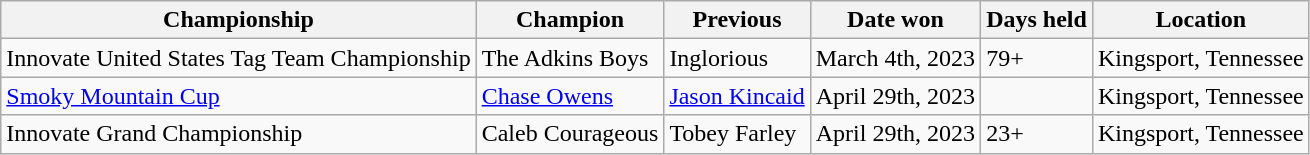<table class="wikitable">
<tr>
<th>Championship</th>
<th>Champion</th>
<th>Previous</th>
<th>Date won</th>
<th>Days held</th>
<th>Location</th>
</tr>
<tr>
<td>Innovate United States Tag Team Championship</td>
<td>The Adkins Boys<br> </td>
<td>Inglorious<br> </td>
<td>March 4th, 2023</td>
<td>79+</td>
<td>Kingsport, Tennessee</td>
</tr>
<tr>
<td><a href='#'>Smoky Mountain Cup</a></td>
<td><a href='#'>Chase Owens</a></td>
<td><a href='#'>Jason Kincaid</a></td>
<td>April 29th, 2023</td>
<td></td>
<td>Kingsport, Tennessee</td>
</tr>
<tr>
<td>Innovate Grand Championship</td>
<td>Caleb Courageous</td>
<td>Tobey Farley</td>
<td>April 29th, 2023</td>
<td>23+</td>
<td>Kingsport, Tennessee</td>
</tr>
</table>
